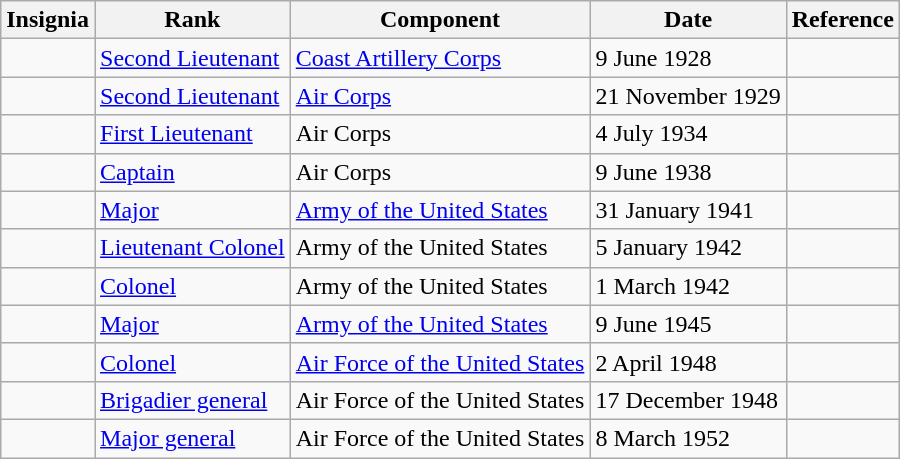<table class="wikitable">
<tr>
<th>Insignia</th>
<th>Rank</th>
<th>Component</th>
<th>Date</th>
<th>Reference</th>
</tr>
<tr>
<td></td>
<td><a href='#'>Second Lieutenant</a></td>
<td><a href='#'>Coast Artillery Corps</a></td>
<td>9 June 1928</td>
<td></td>
</tr>
<tr>
<td></td>
<td><a href='#'>Second Lieutenant</a></td>
<td><a href='#'>Air Corps</a></td>
<td>21 November 1929</td>
<td></td>
</tr>
<tr>
<td></td>
<td><a href='#'>First Lieutenant</a></td>
<td>Air Corps</td>
<td>4 July 1934</td>
<td></td>
</tr>
<tr>
<td></td>
<td><a href='#'>Captain</a></td>
<td>Air Corps</td>
<td>9 June 1938</td>
<td></td>
</tr>
<tr>
<td></td>
<td><a href='#'>Major</a></td>
<td><a href='#'>Army of the United States</a></td>
<td>31 January 1941</td>
<td></td>
</tr>
<tr>
<td></td>
<td><a href='#'>Lieutenant Colonel</a></td>
<td>Army of the United States</td>
<td>5 January 1942</td>
<td></td>
</tr>
<tr>
<td></td>
<td><a href='#'>Colonel</a></td>
<td>Army of the United States</td>
<td>1 March 1942</td>
<td></td>
</tr>
<tr>
<td></td>
<td><a href='#'>Major</a></td>
<td><a href='#'>Army of the United States</a></td>
<td>9 June 1945</td>
<td></td>
</tr>
<tr>
<td></td>
<td><a href='#'>Colonel</a></td>
<td><a href='#'>Air Force of the United States</a></td>
<td>2 April 1948</td>
<td></td>
</tr>
<tr>
<td></td>
<td><a href='#'>Brigadier general</a></td>
<td>Air Force of the United States</td>
<td>17 December 1948</td>
<td></td>
</tr>
<tr>
<td></td>
<td><a href='#'>Major general</a></td>
<td>Air Force of the United States</td>
<td>8 March 1952</td>
<td></td>
</tr>
</table>
